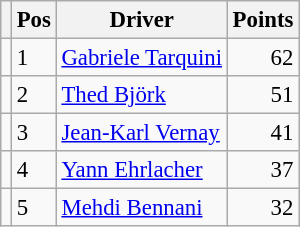<table class="wikitable" style="font-size: 95%;">
<tr>
<th></th>
<th>Pos</th>
<th>Driver</th>
<th>Points</th>
</tr>
<tr>
<td align="left"></td>
<td>1</td>
<td> <a href='#'>Gabriele Tarquini</a></td>
<td align="right">62</td>
</tr>
<tr>
<td align="left"></td>
<td>2</td>
<td> <a href='#'>Thed Björk</a></td>
<td align="right">51</td>
</tr>
<tr>
<td align="left"></td>
<td>3</td>
<td> <a href='#'>Jean-Karl Vernay</a></td>
<td align="right">41</td>
</tr>
<tr>
<td align="left"></td>
<td>4</td>
<td> <a href='#'>Yann Ehrlacher</a></td>
<td align="right">37</td>
</tr>
<tr>
<td align="left"></td>
<td>5</td>
<td> <a href='#'>Mehdi Bennani</a></td>
<td align="right">32</td>
</tr>
</table>
